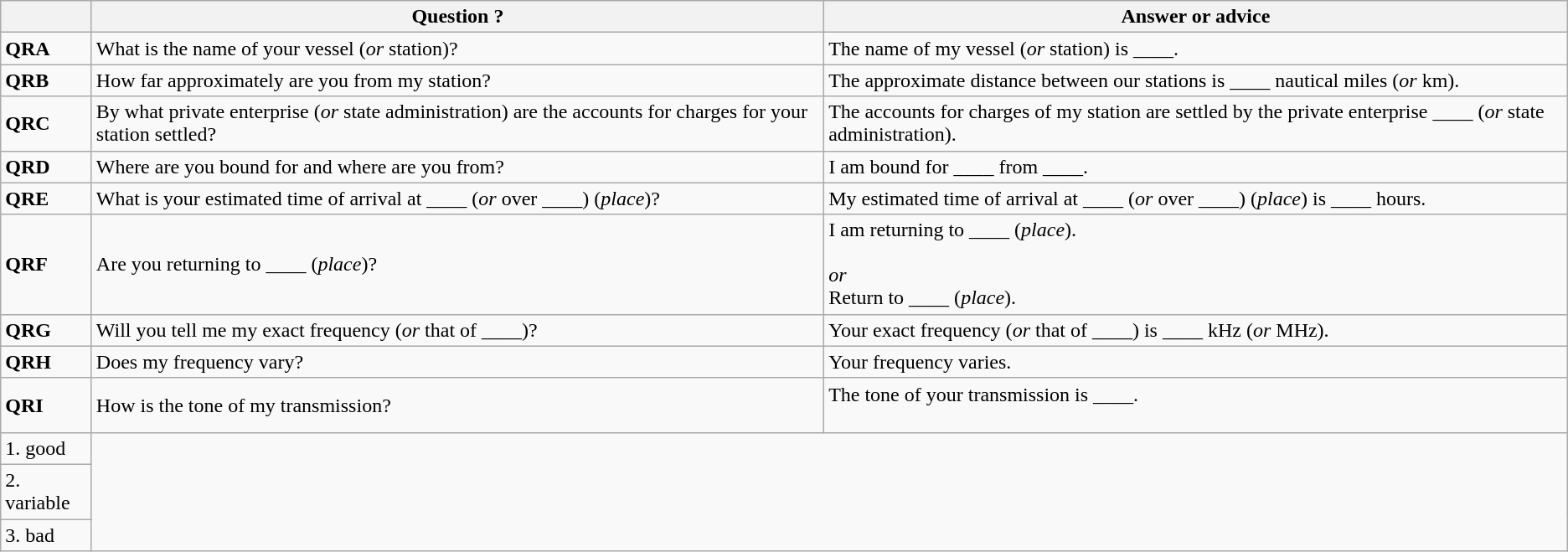<table class="wikitable">
<tr>
<th></th>
<th><strong>Question ?</strong></th>
<th><strong>Answer or advice</strong></th>
</tr>
<tr>
<td><strong>QRA </strong></td>
<td>What is the name of your vessel (<em>or</em> station)?</td>
<td>The name of my vessel (<em>or</em> station) is ____.</td>
</tr>
<tr>
<td><strong>QRB </strong></td>
<td>How far approximately are you from my station?</td>
<td>The approximate distance between our stations is ____ nautical miles (<em>or</em> km).</td>
</tr>
<tr>
<td><strong>QRC </strong></td>
<td>By what private enterprise (<em>or</em> state administration) are the accounts for charges for your station settled?</td>
<td>The accounts for charges of my station are settled by the private enterprise ____ (<em>or</em> state administration).</td>
</tr>
<tr>
<td><strong>QRD </strong></td>
<td>Where are you bound for and where are you from?</td>
<td>I am bound for ____ from ____.</td>
</tr>
<tr>
<td><strong>QRE </strong></td>
<td>What is your estimated time of arrival at ____ (<em>or</em> over ____) (<em>place</em>)?</td>
<td>My estimated time of arrival at ____ (<em>or</em> over ____) (<em>place</em>) is ____ hours.</td>
</tr>
<tr>
<td><strong>QRF </strong></td>
<td>Are you returning to ____ (<em>place</em>)?</td>
<td>I am returning to ____ (<em>place</em>). <br><br><em>or</em><br> Return to ____ (<em>place</em>).</td>
</tr>
<tr>
<td><strong>QRG </strong></td>
<td>Will you tell me my exact frequency (<em>or</em> that of ____)?</td>
<td>Your exact frequency (<em>or</em> that of ____) is ____ kHz (<em>or</em> MHz).</td>
</tr>
<tr>
<td><strong>QRH </strong></td>
<td>Does my frequency vary?</td>
<td>Your frequency varies.</td>
</tr>
<tr>
<td><strong>QRI </strong></td>
<td>How is the tone of my transmission?</td>
<td>The tone of your transmission is ____.<br><br></td>
</tr>
<tr>
<td>1. good</td>
</tr>
<tr>
<td>2. variable</td>
</tr>
<tr>
<td>3. bad</td>
</tr>
</table>
